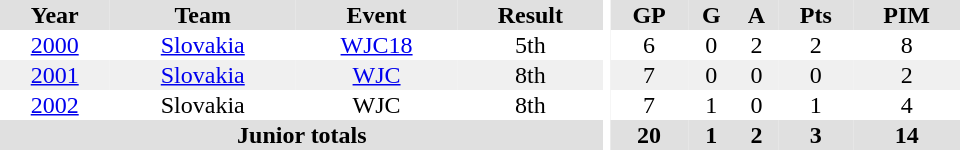<table border="0" cellpadding="1" cellspacing="0" ID="Table3" style="text-align:center; width:40em">
<tr ALIGN="center" bgcolor="#e0e0e0">
<th>Year</th>
<th>Team</th>
<th>Event</th>
<th>Result</th>
<th rowspan="99" bgcolor="#ffffff"></th>
<th>GP</th>
<th>G</th>
<th>A</th>
<th>Pts</th>
<th>PIM</th>
</tr>
<tr>
<td><a href='#'>2000</a></td>
<td><a href='#'>Slovakia</a></td>
<td><a href='#'>WJC18</a></td>
<td>5th</td>
<td>6</td>
<td>0</td>
<td>2</td>
<td>2</td>
<td>8</td>
</tr>
<tr bgcolor="#f0f0f0">
<td><a href='#'>2001</a></td>
<td><a href='#'>Slovakia</a></td>
<td><a href='#'>WJC</a></td>
<td>8th</td>
<td>7</td>
<td>0</td>
<td>0</td>
<td>0</td>
<td>2</td>
</tr>
<tr>
<td><a href='#'>2002</a></td>
<td>Slovakia</td>
<td>WJC</td>
<td>8th</td>
<td>7</td>
<td>1</td>
<td>0</td>
<td>1</td>
<td>4</td>
</tr>
<tr bgcolor="#e0e0e0">
<th colspan="4">Junior totals</th>
<th>20</th>
<th>1</th>
<th>2</th>
<th>3</th>
<th>14</th>
</tr>
</table>
